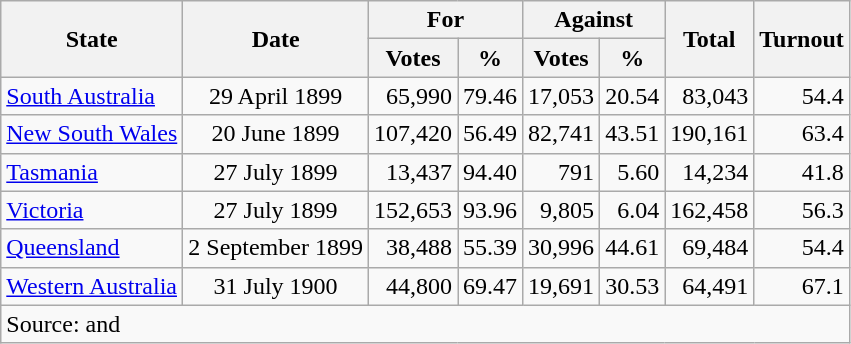<table class=wikitable style=text-align:right>
<tr>
<th rowspan=2>State</th>
<th rowspan=2>Date</th>
<th colspan=2>For</th>
<th colspan=2>Against</th>
<th rowspan=2>Total</th>
<th rowspan=2>Turnout</th>
</tr>
<tr>
<th>Votes</th>
<th>%</th>
<th>Votes</th>
<th>%</th>
</tr>
<tr>
<td align=left><a href='#'>South Australia</a></td>
<td align=center>29 April 1899</td>
<td>65,990</td>
<td>79.46</td>
<td>17,053</td>
<td>20.54</td>
<td>83,043</td>
<td>54.4</td>
</tr>
<tr>
<td align=left><a href='#'>New South Wales</a></td>
<td align=center>20 June 1899</td>
<td>107,420</td>
<td>56.49</td>
<td>82,741</td>
<td>43.51</td>
<td>190,161</td>
<td>63.4</td>
</tr>
<tr>
<td align=left><a href='#'>Tasmania</a></td>
<td align=center>27 July 1899</td>
<td>13,437</td>
<td>94.40</td>
<td>791</td>
<td>5.60</td>
<td>14,234</td>
<td>41.8</td>
</tr>
<tr>
<td align=left><a href='#'>Victoria</a></td>
<td align=center>27 July 1899</td>
<td>152,653</td>
<td>93.96</td>
<td>9,805</td>
<td>6.04</td>
<td>162,458</td>
<td>56.3</td>
</tr>
<tr>
<td align=left><a href='#'>Queensland</a></td>
<td align=center>2 September 1899</td>
<td>38,488</td>
<td>55.39</td>
<td>30,996</td>
<td>44.61</td>
<td>69,484</td>
<td>54.4</td>
</tr>
<tr>
<td align=left><a href='#'>Western Australia</a></td>
<td align=center>31 July 1900</td>
<td>44,800</td>
<td>69.47</td>
<td>19,691</td>
<td>30.53</td>
<td>64,491</td>
<td>67.1</td>
</tr>
<tr>
<td colspan="8" align="left">Source:  and </td>
</tr>
</table>
